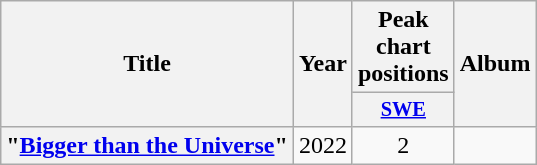<table class="wikitable plainrowheaders" style="text-align:center;">
<tr>
<th scope="col" rowspan="2">Title</th>
<th scope="col" rowspan="2">Year</th>
<th scope="col" colspan="1">Peak chart positions</th>
<th scope="col" rowspan="2">Album</th>
</tr>
<tr>
<th scope="col" style="width:3em;font-size:85%;"><a href='#'>SWE</a><br></th>
</tr>
<tr>
<th scope="row">"<a href='#'>Bigger than the Universe</a>"</th>
<td>2022</td>
<td>2</td>
<td></td>
</tr>
</table>
